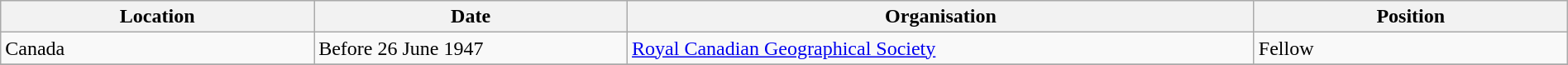<table class="wikitable" style="width:100%;">
<tr>
<th style="width:20%;">Location</th>
<th style="width:20%;">Date</th>
<th style="width:40%;">Organisation</th>
<th style="width:20%;">Position</th>
</tr>
<tr>
<td>Canada</td>
<td>Before 26 June 1947</td>
<td><a href='#'>Royal Canadian Geographical Society</a></td>
<td>Fellow</td>
</tr>
<tr>
</tr>
</table>
